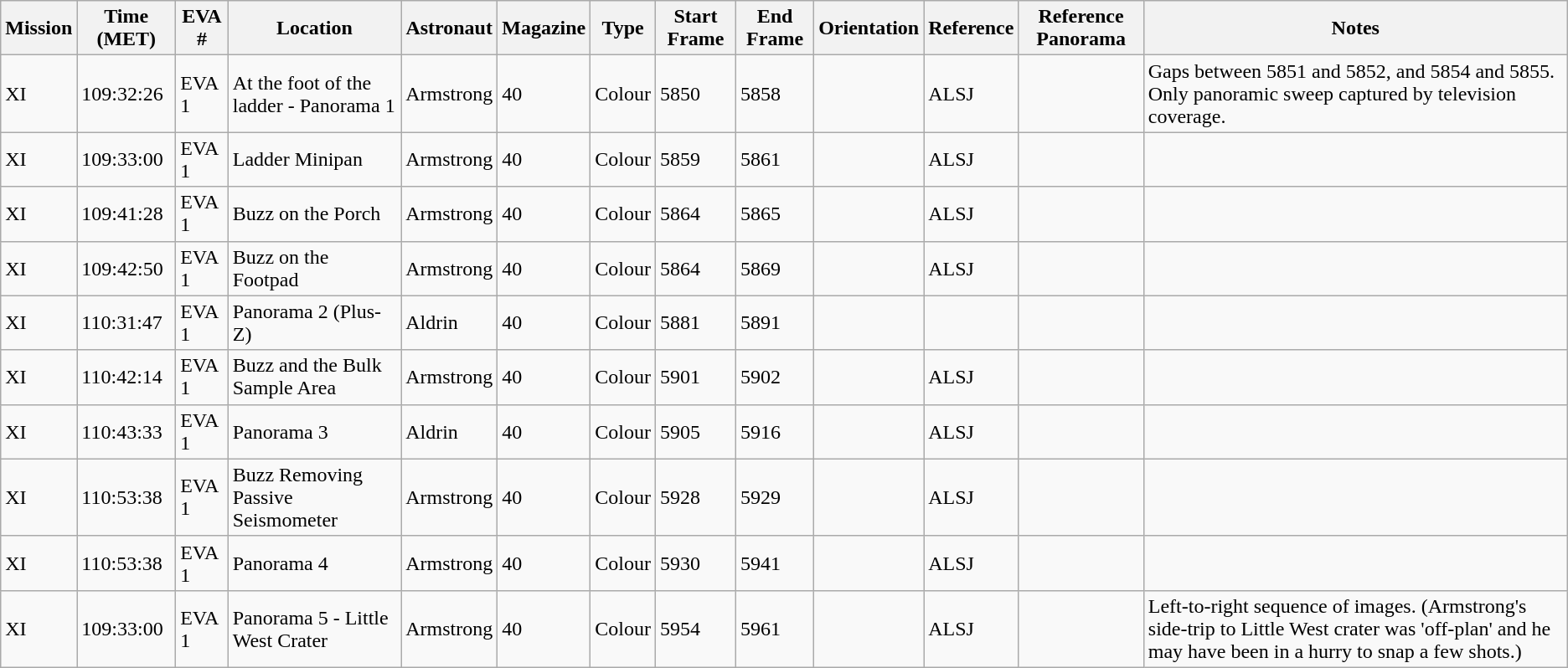<table class="wikitable">
<tr>
<th>Mission</th>
<th>Time (MET)</th>
<th>EVA #</th>
<th>Location</th>
<th>Astronaut</th>
<th>Magazine</th>
<th>Type</th>
<th>Start Frame</th>
<th>End Frame</th>
<th>Orientation</th>
<th>Reference</th>
<th>Reference Panorama</th>
<th>Notes</th>
</tr>
<tr>
<td>XI</td>
<td>109:32:26</td>
<td>EVA 1</td>
<td>At the foot of the ladder - Panorama 1</td>
<td>Armstrong</td>
<td>40</td>
<td>Colour</td>
<td>5850</td>
<td>5858</td>
<td></td>
<td>ALSJ</td>
<td></td>
<td>Gaps between 5851 and 5852, and 5854 and 5855. Only panoramic sweep captured by television coverage.</td>
</tr>
<tr>
<td>XI</td>
<td>109:33:00</td>
<td>EVA 1</td>
<td>Ladder Minipan</td>
<td>Armstrong</td>
<td>40</td>
<td>Colour</td>
<td>5859</td>
<td>5861</td>
<td></td>
<td>ALSJ</td>
<td></td>
<td></td>
</tr>
<tr>
<td>XI</td>
<td>109:41:28</td>
<td>EVA 1</td>
<td>Buzz on the Porch</td>
<td>Armstrong</td>
<td>40</td>
<td>Colour</td>
<td>5864</td>
<td>5865</td>
<td></td>
<td>ALSJ</td>
<td></td>
<td></td>
</tr>
<tr>
<td>XI</td>
<td>109:42:50</td>
<td>EVA 1</td>
<td>Buzz on the Footpad</td>
<td>Armstrong</td>
<td>40</td>
<td>Colour</td>
<td>5864</td>
<td>5869</td>
<td></td>
<td>ALSJ</td>
<td></td>
<td></td>
</tr>
<tr>
<td>XI</td>
<td>110:31:47</td>
<td>EVA 1</td>
<td>Panorama 2 (Plus-Z)</td>
<td>Aldrin</td>
<td>40</td>
<td>Colour</td>
<td>5881</td>
<td>5891</td>
<td></td>
<td></td>
<td></td>
<td></td>
</tr>
<tr>
<td>XI</td>
<td>110:42:14</td>
<td>EVA 1</td>
<td>Buzz and the Bulk Sample Area</td>
<td>Armstrong</td>
<td>40</td>
<td>Colour</td>
<td>5901</td>
<td>5902</td>
<td></td>
<td>ALSJ</td>
<td></td>
<td></td>
</tr>
<tr>
<td>XI</td>
<td>110:43:33</td>
<td>EVA 1</td>
<td>Panorama 3</td>
<td>Aldrin</td>
<td>40</td>
<td>Colour</td>
<td>5905</td>
<td>5916</td>
<td></td>
<td>ALSJ</td>
<td></td>
<td></td>
</tr>
<tr>
<td>XI</td>
<td>110:53:38</td>
<td>EVA 1</td>
<td>Buzz Removing Passive Seismometer</td>
<td>Armstrong</td>
<td>40</td>
<td>Colour</td>
<td>5928</td>
<td>5929</td>
<td></td>
<td>ALSJ</td>
<td></td>
<td></td>
</tr>
<tr>
<td>XI</td>
<td>110:53:38</td>
<td>EVA 1</td>
<td>Panorama 4</td>
<td>Armstrong</td>
<td>40</td>
<td>Colour</td>
<td>5930</td>
<td>5941</td>
<td></td>
<td>ALSJ</td>
<td></td>
<td></td>
</tr>
<tr>
<td>XI</td>
<td>109:33:00</td>
<td>EVA 1</td>
<td>Panorama 5 - Little West Crater</td>
<td>Armstrong</td>
<td>40</td>
<td>Colour</td>
<td>5954</td>
<td>5961</td>
<td></td>
<td>ALSJ</td>
<td></td>
<td>Left-to-right sequence of images. (Armstrong's side-trip to Little West crater was 'off-plan' and he may have been in a hurry to snap a few shots.)</td>
</tr>
</table>
